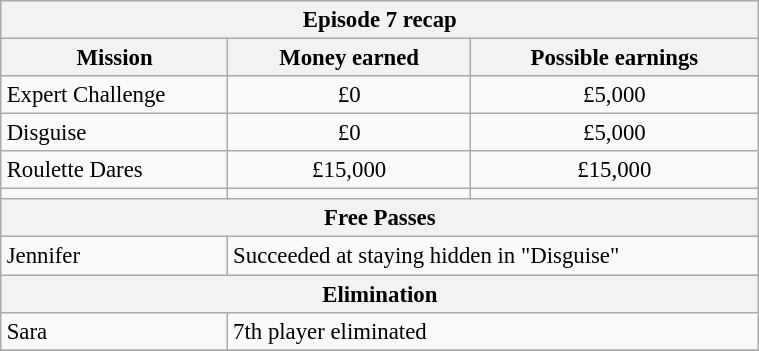<table class="wikitable" style="font-size: 95%; margin: 10px" align="right" width="40%">
<tr>
<th colspan=3>Episode 7 recap</th>
</tr>
<tr>
<th>Mission</th>
<th>Money earned</th>
<th>Possible earnings</th>
</tr>
<tr>
<td>Expert Challenge</td>
<td align="center">£0</td>
<td align="center">£5,000</td>
</tr>
<tr>
<td>Disguise</td>
<td align="center">£0</td>
<td align="center">£5,000</td>
</tr>
<tr>
<td>Roulette Dares</td>
<td align="center">£15,000</td>
<td align="center">£15,000</td>
</tr>
<tr>
<td><strong></strong></td>
<td align="center"><strong></strong></td>
<td align="center"><strong></strong></td>
</tr>
<tr>
<th colspan=3>Free Passes</th>
</tr>
<tr>
<td>Jennifer</td>
<td colspan=2>Succeeded at staying hidden in "Disguise"</td>
</tr>
<tr>
<th colspan=3>Elimination</th>
</tr>
<tr>
<td>Sara</td>
<td colspan=2>7th player eliminated</td>
</tr>
<tr>
</tr>
</table>
